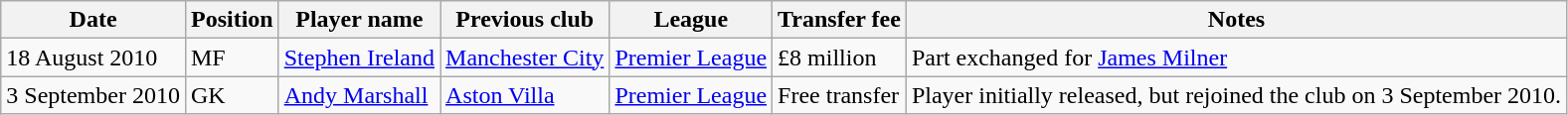<table class="wikitable">
<tr>
<th>Date</th>
<th>Position</th>
<th>Player name</th>
<th>Previous club</th>
<th>League</th>
<th>Transfer fee</th>
<th>Notes</th>
</tr>
<tr>
<td>18 August 2010</td>
<td>MF</td>
<td> <a href='#'>Stephen Ireland</a></td>
<td> <a href='#'>Manchester City</a></td>
<td> <a href='#'>Premier League</a></td>
<td>£8 million</td>
<td>Part exchanged for <a href='#'>James Milner</a></td>
</tr>
<tr>
<td>3 September 2010</td>
<td>GK</td>
<td> <a href='#'>Andy Marshall</a></td>
<td> <a href='#'>Aston Villa</a></td>
<td> <a href='#'>Premier League</a></td>
<td>Free transfer</td>
<td>Player initially released, but rejoined the club on 3 September 2010.</td>
</tr>
</table>
